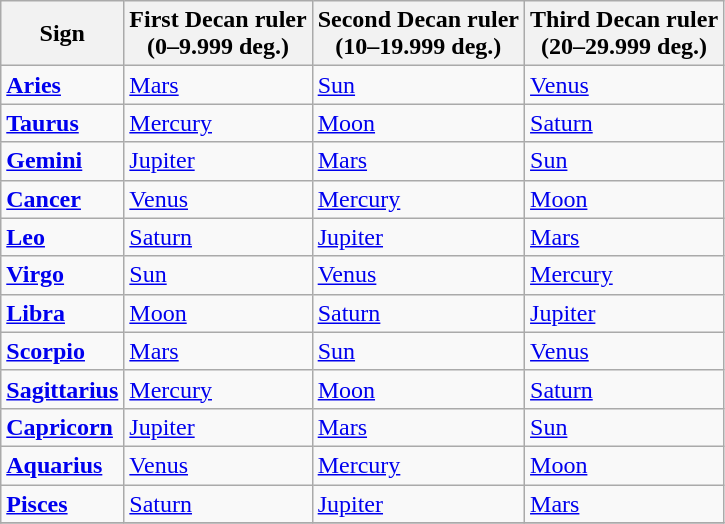<table class="wikitable">
<tr>
<th>Sign</th>
<th>First Decan ruler<br>(0–9.999 deg.)</th>
<th>Second Decan ruler<br>(10–19.999 deg.)</th>
<th>Third Decan ruler<br>(20–29.999 deg.)</th>
</tr>
<tr>
<td><a href='#'><strong>Aries</strong></a></td>
<td><a href='#'>Mars</a></td>
<td><a href='#'>Sun</a></td>
<td><a href='#'>Venus</a></td>
</tr>
<tr>
<td><a href='#'><strong>Taurus</strong></a></td>
<td><a href='#'>Mercury</a></td>
<td><a href='#'>Moon</a></td>
<td><a href='#'>Saturn</a></td>
</tr>
<tr>
<td><a href='#'><strong>Gemini</strong></a></td>
<td><a href='#'>Jupiter</a></td>
<td><a href='#'>Mars</a></td>
<td><a href='#'>Sun</a></td>
</tr>
<tr>
<td><a href='#'><strong>Cancer</strong></a></td>
<td><a href='#'>Venus</a></td>
<td><a href='#'>Mercury</a></td>
<td><a href='#'>Moon</a></td>
</tr>
<tr>
<td><a href='#'><strong>Leo</strong></a></td>
<td><a href='#'>Saturn</a></td>
<td><a href='#'>Jupiter</a></td>
<td><a href='#'>Mars</a></td>
</tr>
<tr>
<td><a href='#'><strong>Virgo</strong></a></td>
<td><a href='#'>Sun</a></td>
<td><a href='#'>Venus</a></td>
<td><a href='#'>Mercury</a></td>
</tr>
<tr>
<td><a href='#'><strong>Libra</strong></a></td>
<td><a href='#'>Moon</a></td>
<td><a href='#'>Saturn</a></td>
<td><a href='#'>Jupiter</a></td>
</tr>
<tr>
<td><a href='#'><strong>Scorpio</strong></a></td>
<td><a href='#'>Mars</a></td>
<td><a href='#'>Sun</a></td>
<td><a href='#'>Venus</a></td>
</tr>
<tr>
<td><a href='#'><strong>Sagittarius</strong></a></td>
<td><a href='#'>Mercury</a></td>
<td><a href='#'>Moon</a></td>
<td><a href='#'>Saturn</a></td>
</tr>
<tr>
<td><a href='#'><strong>Capricorn</strong></a></td>
<td><a href='#'>Jupiter</a></td>
<td><a href='#'>Mars</a></td>
<td><a href='#'>Sun</a></td>
</tr>
<tr>
<td><a href='#'><strong>Aquarius</strong></a></td>
<td><a href='#'>Venus</a></td>
<td><a href='#'>Mercury</a></td>
<td><a href='#'>Moon</a></td>
</tr>
<tr>
<td><a href='#'><strong>Pisces</strong></a></td>
<td><a href='#'>Saturn</a></td>
<td><a href='#'>Jupiter</a></td>
<td><a href='#'>Mars</a></td>
</tr>
<tr>
</tr>
</table>
